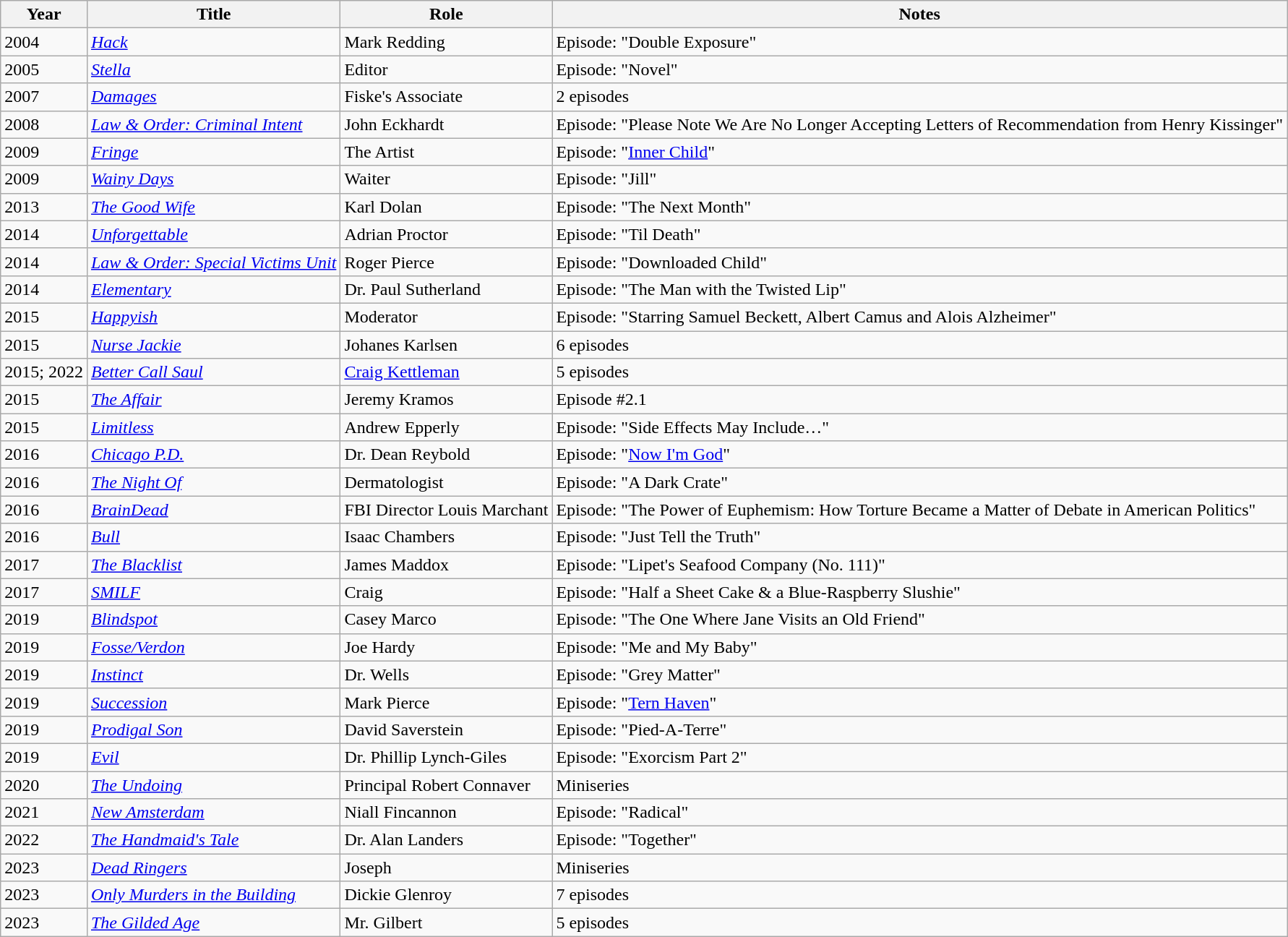<table class="wikitable sortable">
<tr>
<th>Year</th>
<th>Title</th>
<th>Role</th>
<th class="unsortable">Notes</th>
</tr>
<tr>
<td>2004</td>
<td><em><a href='#'>Hack</a></em></td>
<td>Mark Redding</td>
<td>Episode: "Double Exposure"</td>
</tr>
<tr>
<td>2005</td>
<td><em><a href='#'>Stella</a></em></td>
<td>Editor</td>
<td>Episode: "Novel"</td>
</tr>
<tr>
<td>2007</td>
<td><em><a href='#'>Damages</a></em></td>
<td>Fiske's Associate</td>
<td>2 episodes</td>
</tr>
<tr>
<td>2008</td>
<td><em><a href='#'>Law & Order: Criminal Intent</a></em></td>
<td>John Eckhardt</td>
<td>Episode: "Please Note We Are No Longer Accepting Letters of Recommendation from Henry Kissinger"</td>
</tr>
<tr>
<td>2009</td>
<td><em><a href='#'>Fringe</a></em></td>
<td>The Artist</td>
<td>Episode: "<a href='#'>Inner Child</a>"</td>
</tr>
<tr>
<td>2009</td>
<td><em><a href='#'>Wainy Days</a></em></td>
<td>Waiter</td>
<td>Episode: "Jill"</td>
</tr>
<tr>
<td>2013</td>
<td><em><a href='#'>The Good Wife</a></em></td>
<td>Karl Dolan</td>
<td>Episode: "The Next Month"</td>
</tr>
<tr>
<td>2014</td>
<td><em><a href='#'>Unforgettable</a></em></td>
<td>Adrian Proctor</td>
<td>Episode: "Til Death"</td>
</tr>
<tr>
<td>2014</td>
<td><em><a href='#'>Law & Order: Special Victims Unit</a></em></td>
<td>Roger Pierce</td>
<td>Episode: "Downloaded Child"</td>
</tr>
<tr>
<td>2014</td>
<td><em><a href='#'>Elementary</a></em></td>
<td>Dr. Paul Sutherland</td>
<td>Episode: "The Man with the Twisted Lip"</td>
</tr>
<tr>
<td>2015</td>
<td><em><a href='#'>Happyish</a></em></td>
<td>Moderator</td>
<td>Episode: "Starring Samuel Beckett, Albert Camus and Alois Alzheimer"</td>
</tr>
<tr>
<td>2015</td>
<td><em><a href='#'>Nurse Jackie</a></em></td>
<td>Johanes Karlsen</td>
<td>6 episodes</td>
</tr>
<tr>
<td>2015; 2022</td>
<td><em><a href='#'>Better Call Saul</a></em></td>
<td><a href='#'>Craig Kettleman</a></td>
<td>5 episodes</td>
</tr>
<tr>
<td>2015</td>
<td><em><a href='#'>The Affair</a></em></td>
<td>Jeremy Kramos</td>
<td>Episode #2.1</td>
</tr>
<tr>
<td>2015</td>
<td><em><a href='#'>Limitless</a></em></td>
<td>Andrew Epperly</td>
<td>Episode: "Side Effects May Include…"</td>
</tr>
<tr>
<td>2016</td>
<td><em><a href='#'>Chicago P.D.</a></em></td>
<td>Dr. Dean Reybold</td>
<td>Episode: "<a href='#'>Now I'm God</a>"</td>
</tr>
<tr>
<td>2016</td>
<td><em><a href='#'>The Night Of</a></em></td>
<td>Dermatologist</td>
<td>Episode: "A Dark Crate"</td>
</tr>
<tr>
<td>2016</td>
<td><em><a href='#'>BrainDead</a></em></td>
<td>FBI Director Louis Marchant</td>
<td>Episode: "The Power of Euphemism: How Torture Became a Matter of Debate in American Politics"</td>
</tr>
<tr>
<td>2016</td>
<td><em><a href='#'>Bull</a></em></td>
<td>Isaac Chambers</td>
<td>Episode: "Just Tell the Truth"</td>
</tr>
<tr>
<td>2017</td>
<td><em><a href='#'>The Blacklist</a></em></td>
<td>James Maddox</td>
<td>Episode: "Lipet's Seafood Company (No. 111)"</td>
</tr>
<tr>
<td>2017</td>
<td><em><a href='#'>SMILF</a></em></td>
<td>Craig</td>
<td>Episode: "Half a Sheet Cake & a Blue-Raspberry Slushie"</td>
</tr>
<tr>
<td>2019</td>
<td><em><a href='#'>Blindspot</a></em></td>
<td>Casey Marco</td>
<td>Episode: "The One Where Jane Visits an Old Friend"</td>
</tr>
<tr>
<td>2019</td>
<td><em><a href='#'>Fosse/Verdon</a></em></td>
<td>Joe Hardy</td>
<td>Episode: "Me and My Baby"</td>
</tr>
<tr>
<td>2019</td>
<td><em><a href='#'>Instinct</a></em></td>
<td>Dr. Wells</td>
<td>Episode: "Grey Matter"</td>
</tr>
<tr>
<td>2019</td>
<td><em><a href='#'>Succession</a></em></td>
<td>Mark Pierce</td>
<td>Episode: "<a href='#'>Tern Haven</a>"</td>
</tr>
<tr>
<td>2019</td>
<td><em><a href='#'>Prodigal Son</a></em></td>
<td>David Saverstein</td>
<td>Episode: "Pied-A-Terre"</td>
</tr>
<tr>
<td>2019</td>
<td><em><a href='#'>Evil</a></em></td>
<td>Dr. Phillip Lynch-Giles</td>
<td>Episode: "Exorcism Part 2"</td>
</tr>
<tr>
<td>2020</td>
<td><em><a href='#'>The Undoing</a></em></td>
<td>Principal Robert Connaver</td>
<td>Miniseries</td>
</tr>
<tr>
<td>2021</td>
<td><em><a href='#'>New Amsterdam</a></em></td>
<td>Niall Fincannon</td>
<td>Episode: "Radical"</td>
</tr>
<tr>
<td>2022</td>
<td><em><a href='#'>The Handmaid's Tale</a></em></td>
<td>Dr. Alan Landers</td>
<td>Episode: "Together"</td>
</tr>
<tr>
<td>2023</td>
<td><em><a href='#'>Dead Ringers</a></em></td>
<td>Joseph</td>
<td>Miniseries</td>
</tr>
<tr>
<td>2023</td>
<td><em><a href='#'>Only Murders in the Building</a></em></td>
<td>Dickie Glenroy</td>
<td>7 episodes</td>
</tr>
<tr>
<td>2023</td>
<td><em><a href='#'>The Gilded Age</a></em></td>
<td>Mr. Gilbert</td>
<td>5 episodes</td>
</tr>
</table>
